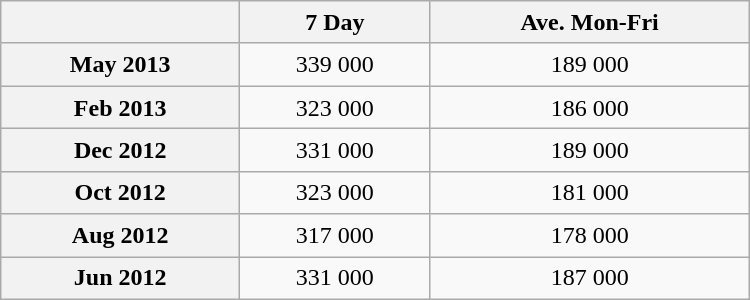<table class="wikitable sortable" style="text-align:center; width:500px; height:200px;">
<tr>
<th></th>
<th>7 Day</th>
<th>Ave. Mon-Fri</th>
</tr>
<tr>
<th scope="row">May 2013</th>
<td>339 000</td>
<td>189 000</td>
</tr>
<tr>
<th scope="row">Feb 2013</th>
<td>323 000</td>
<td>186 000</td>
</tr>
<tr>
<th scope="row">Dec 2012</th>
<td>331 000</td>
<td>189 000</td>
</tr>
<tr>
<th scope="row">Oct 2012</th>
<td>323 000</td>
<td>181 000</td>
</tr>
<tr>
<th scope="row">Aug 2012</th>
<td>317 000</td>
<td>178 000</td>
</tr>
<tr>
<th scope="row">Jun 2012</th>
<td>331 000</td>
<td>187 000</td>
</tr>
</table>
